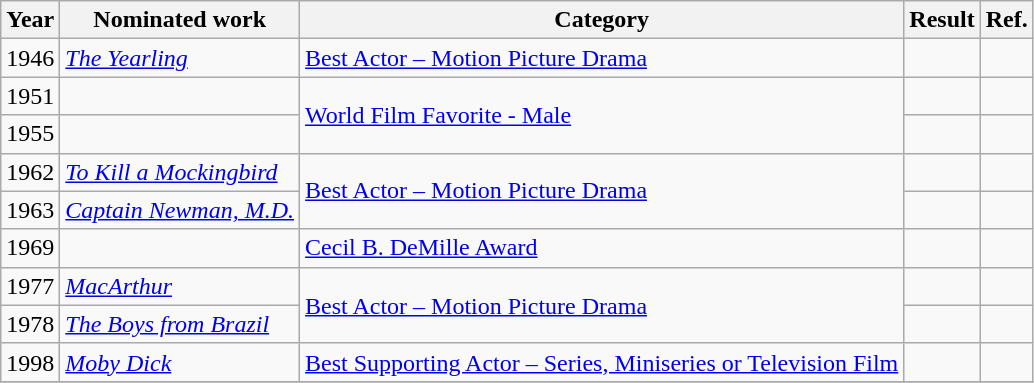<table class="wikitable">
<tr>
<th>Year</th>
<th>Nominated work</th>
<th>Category</th>
<th>Result</th>
<th>Ref.</th>
</tr>
<tr>
<td>1946</td>
<td><em><a href='#'>The Yearling</a></em></td>
<td><a href='#'>Best Actor – Motion Picture Drama</a></td>
<td></td>
<td></td>
</tr>
<tr>
<td>1951</td>
<td></td>
<td rowspan=2><a href='#'>World Film Favorite - Male</a></td>
<td></td>
<td></td>
</tr>
<tr>
<td>1955</td>
<td></td>
<td></td>
<td></td>
</tr>
<tr>
<td>1962</td>
<td><em><a href='#'>To Kill a Mockingbird</a></em></td>
<td rowspan=2><a href='#'>Best Actor – Motion Picture Drama</a></td>
<td></td>
<td></td>
</tr>
<tr>
<td>1963</td>
<td><em><a href='#'>Captain Newman, M.D.</a></em></td>
<td></td>
<td></td>
</tr>
<tr>
<td>1969</td>
<td></td>
<td><a href='#'>Cecil B. DeMille Award</a></td>
<td></td>
<td></td>
</tr>
<tr>
<td>1977</td>
<td><em><a href='#'>MacArthur</a></em></td>
<td rowspan=2><a href='#'>Best Actor – Motion Picture Drama</a></td>
<td></td>
<td></td>
</tr>
<tr>
<td>1978</td>
<td><em><a href='#'>The Boys from Brazil</a></em></td>
<td></td>
<td></td>
</tr>
<tr>
<td>1998</td>
<td><em><a href='#'>Moby Dick</a></em></td>
<td><a href='#'>Best Supporting Actor – Series, Miniseries or Television Film</a></td>
<td></td>
<td></td>
</tr>
<tr>
</tr>
</table>
